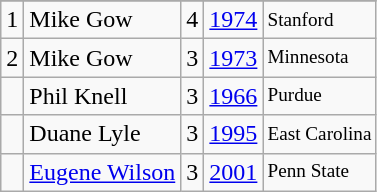<table class="wikitable">
<tr>
</tr>
<tr>
<td>1</td>
<td>Mike Gow</td>
<td>4</td>
<td><a href='#'>1974</a></td>
<td style="font-size:80%;">Stanford</td>
</tr>
<tr>
<td>2</td>
<td>Mike Gow</td>
<td>3</td>
<td><a href='#'>1973</a></td>
<td style="font-size:80%;">Minnesota</td>
</tr>
<tr>
<td></td>
<td>Phil Knell</td>
<td>3</td>
<td><a href='#'>1966</a></td>
<td style="font-size:80%;">Purdue</td>
</tr>
<tr>
<td></td>
<td>Duane Lyle</td>
<td>3</td>
<td><a href='#'>1995</a></td>
<td style="font-size:80%;">East Carolina</td>
</tr>
<tr>
<td></td>
<td><a href='#'>Eugene Wilson</a></td>
<td>3</td>
<td><a href='#'>2001</a></td>
<td style="font-size:80%;">Penn State</td>
</tr>
</table>
